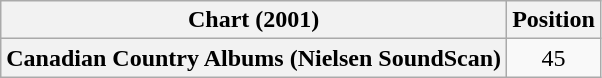<table class="wikitable plainrowheaders" style="text-align:center">
<tr>
<th scope="col">Chart (2001)</th>
<th scope="col">Position</th>
</tr>
<tr>
<th scope="row">Canadian Country Albums (Nielsen SoundScan)</th>
<td>45</td>
</tr>
</table>
